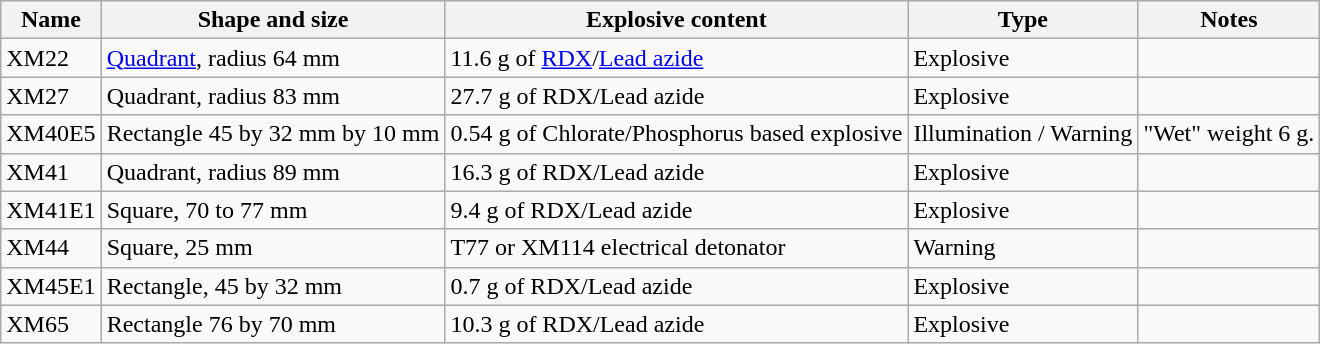<table class=wikitable>
<tr>
<th>Name</th>
<th>Shape and size</th>
<th>Explosive content</th>
<th>Type</th>
<th>Notes</th>
</tr>
<tr>
<td>XM22</td>
<td><a href='#'>Quadrant</a>, radius 64 mm</td>
<td>11.6 g of <a href='#'>RDX</a>/<a href='#'>Lead azide</a></td>
<td>Explosive</td>
<td></td>
</tr>
<tr>
<td>XM27</td>
<td>Quadrant, radius 83 mm</td>
<td>27.7 g of RDX/Lead azide</td>
<td>Explosive</td>
<td></td>
</tr>
<tr>
<td>XM40E5</td>
<td>Rectangle 45 by 32 mm by 10 mm</td>
<td>0.54 g of Chlorate/Phosphorus based explosive</td>
<td>Illumination / Warning</td>
<td>"Wet" weight 6 g.</td>
</tr>
<tr>
<td>XM41</td>
<td>Quadrant, radius 89 mm</td>
<td>16.3 g of RDX/Lead azide</td>
<td>Explosive</td>
<td></td>
</tr>
<tr>
<td>XM41E1</td>
<td>Square, 70 to 77 mm</td>
<td>9.4 g of RDX/Lead azide</td>
<td>Explosive</td>
<td></td>
</tr>
<tr>
<td>XM44</td>
<td>Square, 25 mm</td>
<td>T77 or XM114 electrical detonator</td>
<td>Warning</td>
<td></td>
</tr>
<tr>
<td>XM45E1</td>
<td>Rectangle, 45 by 32 mm</td>
<td>0.7 g of RDX/Lead azide</td>
<td>Explosive</td>
<td></td>
</tr>
<tr>
<td>XM65</td>
<td>Rectangle 76 by 70 mm</td>
<td>10.3 g of RDX/Lead azide</td>
<td>Explosive</td>
<td></td>
</tr>
</table>
